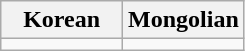<table class="wikitable">
<tr>
<th scope="col" style="width: 50%;">Korean</th>
<th scope="col" style="width: 50%;">Mongolian</th>
</tr>
<tr>
<td></td>
<td></td>
</tr>
</table>
